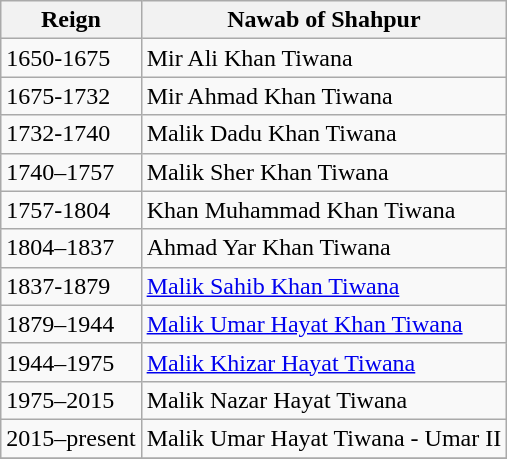<table class="wikitable">
<tr>
<th>Reign</th>
<th>Nawab of Shahpur</th>
</tr>
<tr>
<td>1650-1675</td>
<td>Mir Ali Khan Tiwana</td>
</tr>
<tr>
<td>1675-1732</td>
<td>Mir Ahmad Khan Tiwana</td>
</tr>
<tr>
<td>1732-1740</td>
<td>Malik Dadu Khan Tiwana</td>
</tr>
<tr>
<td>1740–1757</td>
<td>Malik Sher Khan Tiwana</td>
</tr>
<tr>
<td>1757-1804</td>
<td>Khan Muhammad Khan Tiwana</td>
</tr>
<tr>
<td>1804–1837</td>
<td>Ahmad Yar Khan Tiwana</td>
</tr>
<tr>
<td>1837-1879</td>
<td><a href='#'>Malik Sahib Khan Tiwana</a></td>
</tr>
<tr>
<td>1879–1944</td>
<td><a href='#'>Malik Umar Hayat Khan Tiwana</a></td>
</tr>
<tr>
<td>1944–1975</td>
<td><a href='#'>Malik Khizar Hayat Tiwana</a></td>
</tr>
<tr>
<td>1975–2015</td>
<td>Malik Nazar Hayat Tiwana</td>
</tr>
<tr>
<td>2015–present</td>
<td>Malik Umar Hayat Tiwana - Umar II</td>
</tr>
<tr>
</tr>
</table>
